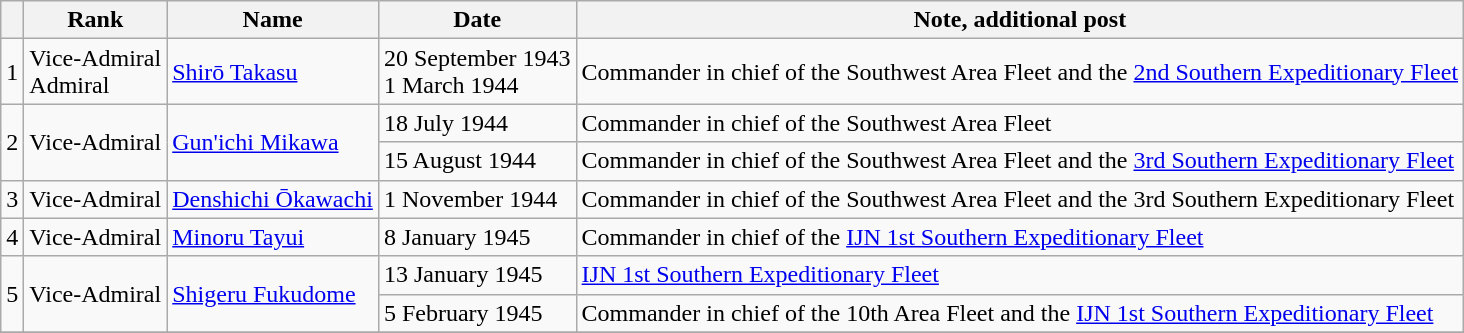<table class=wikitable>
<tr>
<th></th>
<th>Rank</th>
<th>Name</th>
<th>Date</th>
<th>Note, additional post</th>
</tr>
<tr>
<td>1</td>
<td>Vice-Admiral<br>Admiral</td>
<td><a href='#'>Shirō Takasu</a></td>
<td>20 September 1943<br>1 March 1944</td>
<td>Commander in chief of the Southwest Area Fleet and the <a href='#'>2nd Southern Expeditionary Fleet</a></td>
</tr>
<tr>
<td rowspan="2">2</td>
<td rowspan="2">Vice-Admiral</td>
<td rowspan="2"><a href='#'>Gun'ichi Mikawa</a></td>
<td>18 July 1944</td>
<td>Commander in chief of the Southwest Area Fleet</td>
</tr>
<tr>
<td>15 August 1944</td>
<td>Commander in chief of the Southwest Area Fleet and the <a href='#'>3rd Southern Expeditionary Fleet</a></td>
</tr>
<tr>
<td>3</td>
<td>Vice-Admiral</td>
<td><a href='#'>Denshichi Ōkawachi</a></td>
<td>1 November 1944</td>
<td>Commander in chief of the Southwest Area Fleet and the 3rd Southern Expeditionary Fleet</td>
</tr>
<tr>
<td>4</td>
<td>Vice-Admiral</td>
<td><a href='#'>Minoru Tayui</a></td>
<td>8 January 1945</td>
<td>Commander in chief of the <a href='#'>IJN 1st Southern Expeditionary Fleet</a></td>
</tr>
<tr>
<td rowspan="2">5</td>
<td rowspan="2">Vice-Admiral</td>
<td rowspan="2"><a href='#'>Shigeru Fukudome</a></td>
<td>13 January 1945</td>
<td><a href='#'>IJN 1st Southern Expeditionary Fleet</a></td>
</tr>
<tr>
<td>5 February 1945</td>
<td>Commander in chief of the 10th Area Fleet and the <a href='#'>IJN 1st Southern Expeditionary Fleet</a></td>
</tr>
<tr>
</tr>
</table>
